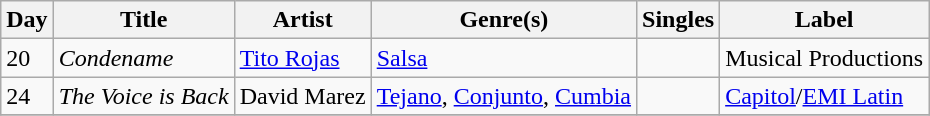<table class="wikitable sortable" style="text-align: left;">
<tr>
<th>Day</th>
<th>Title</th>
<th>Artist</th>
<th>Genre(s)</th>
<th>Singles</th>
<th>Label</th>
</tr>
<tr>
<td>20</td>
<td><em>Condename</em></td>
<td><a href='#'>Tito Rojas</a></td>
<td><a href='#'>Salsa</a></td>
<td></td>
<td>Musical Productions</td>
</tr>
<tr>
<td>24</td>
<td><em>The Voice is Back</em></td>
<td>David Marez</td>
<td><a href='#'>Tejano</a>, <a href='#'>Conjunto</a>, <a href='#'>Cumbia</a></td>
<td></td>
<td><a href='#'>Capitol</a>/<a href='#'>EMI Latin</a></td>
</tr>
<tr>
</tr>
</table>
